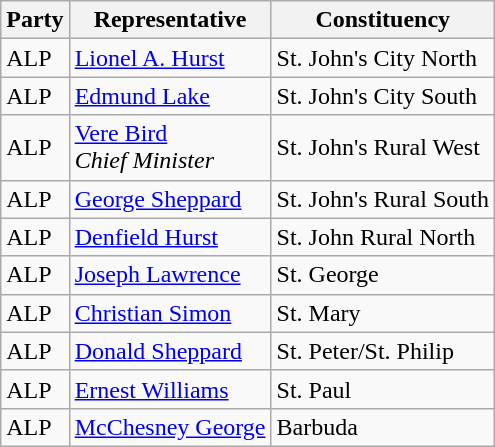<table class="wikitable">
<tr>
<th><strong>Party</strong></th>
<th><strong>Representative</strong></th>
<th><strong>Constituency</strong></th>
</tr>
<tr>
<td>ALP</td>
<td><a href='#'>Lionel A. Hurst</a></td>
<td>St. John's City North</td>
</tr>
<tr>
<td>ALP</td>
<td><a href='#'>Edmund Lake</a></td>
<td>St. John's City South</td>
</tr>
<tr>
<td>ALP</td>
<td><a href='#'>Vere Bird</a><br><em>Chief Minister</em></td>
<td>St. John's Rural West</td>
</tr>
<tr>
<td>ALP</td>
<td><a href='#'>George Sheppard</a></td>
<td>St. John's Rural South</td>
</tr>
<tr>
<td>ALP</td>
<td><a href='#'>Denfield Hurst</a></td>
<td>St. John Rural North</td>
</tr>
<tr>
<td>ALP</td>
<td><a href='#'>Joseph Lawrence</a></td>
<td>St. George</td>
</tr>
<tr>
<td>ALP</td>
<td><a href='#'>Christian Simon</a></td>
<td>St. Mary</td>
</tr>
<tr>
<td>ALP</td>
<td><a href='#'>Donald Sheppard</a></td>
<td>St. Peter/St. Philip</td>
</tr>
<tr>
<td>ALP</td>
<td><a href='#'>Ernest Williams</a></td>
<td>St. Paul</td>
</tr>
<tr>
<td>ALP</td>
<td><a href='#'>McChesney George</a></td>
<td>Barbuda</td>
</tr>
</table>
